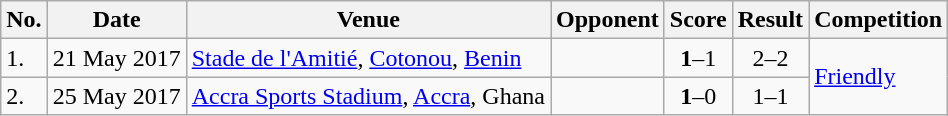<table class="wikitable" style="font-size:100%;">
<tr>
<th>No.</th>
<th>Date</th>
<th>Venue</th>
<th>Opponent</th>
<th>Score</th>
<th>Result</th>
<th>Competition</th>
</tr>
<tr>
<td>1.</td>
<td>21 May 2017</td>
<td><a href='#'>Stade de l'Amitié</a>, <a href='#'>Cotonou</a>, <a href='#'>Benin</a></td>
<td></td>
<td align=center><strong>1</strong>–1</td>
<td align=center>2–2</td>
<td rowspan=2><a href='#'>Friendly</a></td>
</tr>
<tr>
<td>2.</td>
<td>25 May 2017</td>
<td><a href='#'>Accra Sports Stadium</a>, <a href='#'>Accra</a>, Ghana</td>
<td></td>
<td align=center><strong>1</strong>–0</td>
<td align=center>1–1</td>
</tr>
</table>
